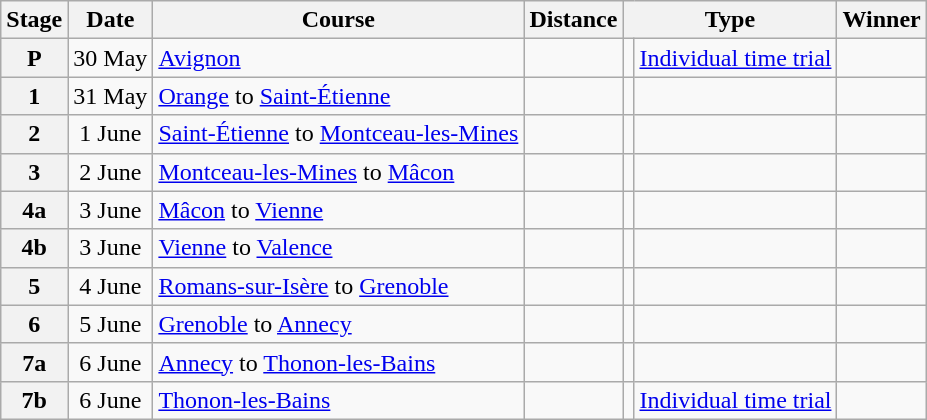<table class="wikitable">
<tr>
<th>Stage</th>
<th>Date</th>
<th>Course</th>
<th>Distance</th>
<th scope="col" colspan="2">Type</th>
<th>Winner</th>
</tr>
<tr>
<th scope="row" style="text-align:center;">P</th>
<td style="text-align:center;">30 May</td>
<td><a href='#'>Avignon</a></td>
<td style="text-align:center;"></td>
<td></td>
<td><a href='#'>Individual time trial</a></td>
<td></td>
</tr>
<tr>
<th scope="row" style="text-align:center;">1</th>
<td style="text-align:center;">31 May</td>
<td><a href='#'>Orange</a> to <a href='#'>Saint-Étienne</a></td>
<td style="text-align:center;"></td>
<td></td>
<td></td>
<td></td>
</tr>
<tr>
<th scope="row" style="text-align:center;">2</th>
<td style="text-align:center;">1 June</td>
<td><a href='#'>Saint-Étienne</a> to <a href='#'>Montceau-les-Mines</a></td>
<td style="text-align:center;"></td>
<td></td>
<td></td>
<td></td>
</tr>
<tr>
<th scope="row" style="text-align:center;">3</th>
<td style="text-align:center;">2 June</td>
<td><a href='#'>Montceau-les-Mines</a> to <a href='#'>Mâcon</a></td>
<td style="text-align:center;"></td>
<td></td>
<td></td>
<td></td>
</tr>
<tr>
<th scope="row" style="text-align:center;">4a</th>
<td style="text-align:center;">3 June</td>
<td><a href='#'>Mâcon</a> to <a href='#'>Vienne</a></td>
<td style="text-align:center;"></td>
<td></td>
<td></td>
<td></td>
</tr>
<tr>
<th scope="row" style="text-align:center;">4b</th>
<td style="text-align:center;">3 June</td>
<td><a href='#'>Vienne</a> to <a href='#'>Valence</a></td>
<td style="text-align:center;"></td>
<td></td>
<td></td>
<td></td>
</tr>
<tr>
<th scope="row" style="text-align:center;">5</th>
<td style="text-align:center;">4 June</td>
<td><a href='#'>Romans-sur-Isère</a> to <a href='#'>Grenoble</a></td>
<td style="text-align:center;"></td>
<td></td>
<td></td>
<td></td>
</tr>
<tr>
<th scope="row" style="text-align:center;">6</th>
<td style="text-align:center;">5 June</td>
<td><a href='#'>Grenoble</a> to <a href='#'>Annecy</a></td>
<td style="text-align:center;"></td>
<td></td>
<td></td>
<td></td>
</tr>
<tr>
<th scope="row" style="text-align:center;">7a</th>
<td style="text-align:center;">6 June</td>
<td><a href='#'>Annecy</a> to <a href='#'>Thonon-les-Bains</a></td>
<td style="text-align:center;"></td>
<td></td>
<td></td>
<td></td>
</tr>
<tr>
<th scope="row" style="text-align:center;">7b</th>
<td style="text-align:center;">6 June</td>
<td><a href='#'>Thonon-les-Bains</a></td>
<td style="text-align:center;"></td>
<td></td>
<td><a href='#'>Individual time trial</a></td>
<td></td>
</tr>
</table>
